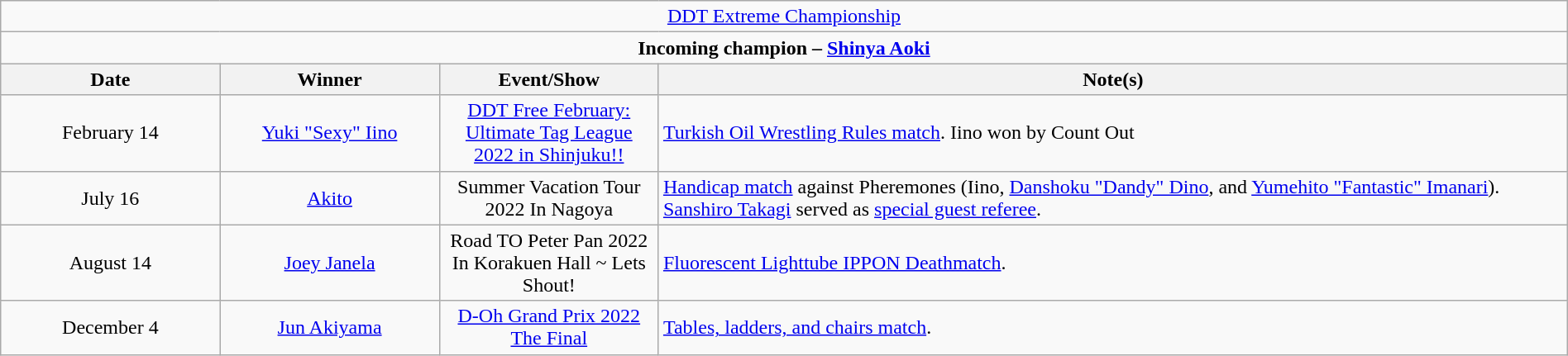<table class="wikitable" style="text-align:center; width:100%;">
<tr>
<td colspan="4" style="text-align: center;"><a href='#'>DDT Extreme Championship</a></td>
</tr>
<tr>
<td colspan="4" style="text-align: center;"><strong>Incoming champion – <a href='#'>Shinya Aoki</a></strong></td>
</tr>
<tr>
<th width=14%>Date</th>
<th width=14%>Winner</th>
<th width=14%>Event/Show</th>
<th width=58%>Note(s)</th>
</tr>
<tr>
<td>February 14</td>
<td><a href='#'>Yuki "Sexy" Iino</a></td>
<td><a href='#'>DDT Free February: Ultimate Tag League 2022 in Shinjuku!!</a></td>
<td align=left><a href='#'>Turkish Oil Wrestling Rules match</a>. Iino won by Count Out</td>
</tr>
<tr>
<td>July 16<br></td>
<td><a href='#'>Akito</a></td>
<td>Summer Vacation Tour 2022 In Nagoya</td>
<td align=left><a href='#'>Handicap match</a> against Pheremones (Iino, <a href='#'>Danshoku "Dandy" Dino</a>, and <a href='#'>Yumehito "Fantastic" Imanari</a>). <a href='#'>Sanshiro Takagi</a> served as <a href='#'>special guest referee</a>.</td>
</tr>
<tr>
<td>August 14</td>
<td><a href='#'>Joey Janela</a></td>
<td>Road TO Peter Pan 2022 In Korakuen Hall ~ Lets Shout!</td>
<td align=left><a href='#'>Fluorescent Lighttube IPPON Deathmatch</a>.</td>
</tr>
<tr>
<td>December 4</td>
<td><a href='#'>Jun Akiyama</a></td>
<td><a href='#'>D-Oh Grand Prix 2022 The Final</a></td>
<td align=left><a href='#'>Tables, ladders, and chairs match</a>.</td>
</tr>
</table>
